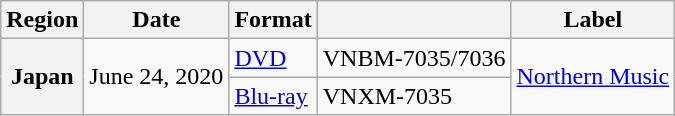<table class="wikitable plainrowheaders">
<tr>
<th style="text-align:center;">Region</th>
<th style="text-align:center;">Date</th>
<th>Format</th>
<th></th>
<th>Label</th>
</tr>
<tr>
<th scope="row" rowspan="2">Japan</th>
<td rowspan="2">June 24, 2020</td>
<td rowspan="1"><a href='#'>DVD</a></td>
<td>VNBM-7035/7036</td>
<td rowspan="2"><a href='#'>Northern Music</a></td>
</tr>
<tr>
<td><a href='#'>Blu-ray</a></td>
<td>VNXM-7035</td>
</tr>
</table>
